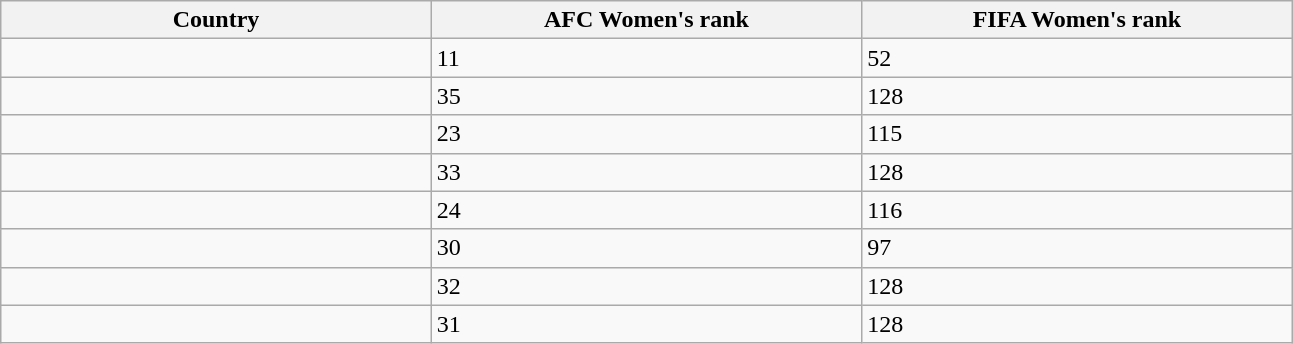<table class="wikitable sortable">
<tr>
<th width=17%>Country</th>
<th width=17%>AFC Women's rank</th>
<th width=17%>FIFA Women's rank</th>
</tr>
<tr>
<td></td>
<td>11</td>
<td>52</td>
</tr>
<tr>
<td></td>
<td>35</td>
<td>128</td>
</tr>
<tr>
<td></td>
<td>23</td>
<td>115</td>
</tr>
<tr>
<td></td>
<td>33</td>
<td>128</td>
</tr>
<tr>
<td></td>
<td>24</td>
<td>116</td>
</tr>
<tr>
<td></td>
<td>30</td>
<td>97</td>
</tr>
<tr>
<td></td>
<td>32</td>
<td>128</td>
</tr>
<tr>
<td></td>
<td>31</td>
<td>128</td>
</tr>
</table>
